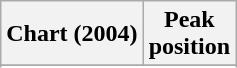<table class="wikitable sortable plainrowheaders" style="text-align:center">
<tr>
<th>Chart (2004)</th>
<th>Peak<br>position</th>
</tr>
<tr>
</tr>
<tr>
</tr>
<tr>
</tr>
<tr>
</tr>
<tr>
</tr>
<tr>
</tr>
</table>
